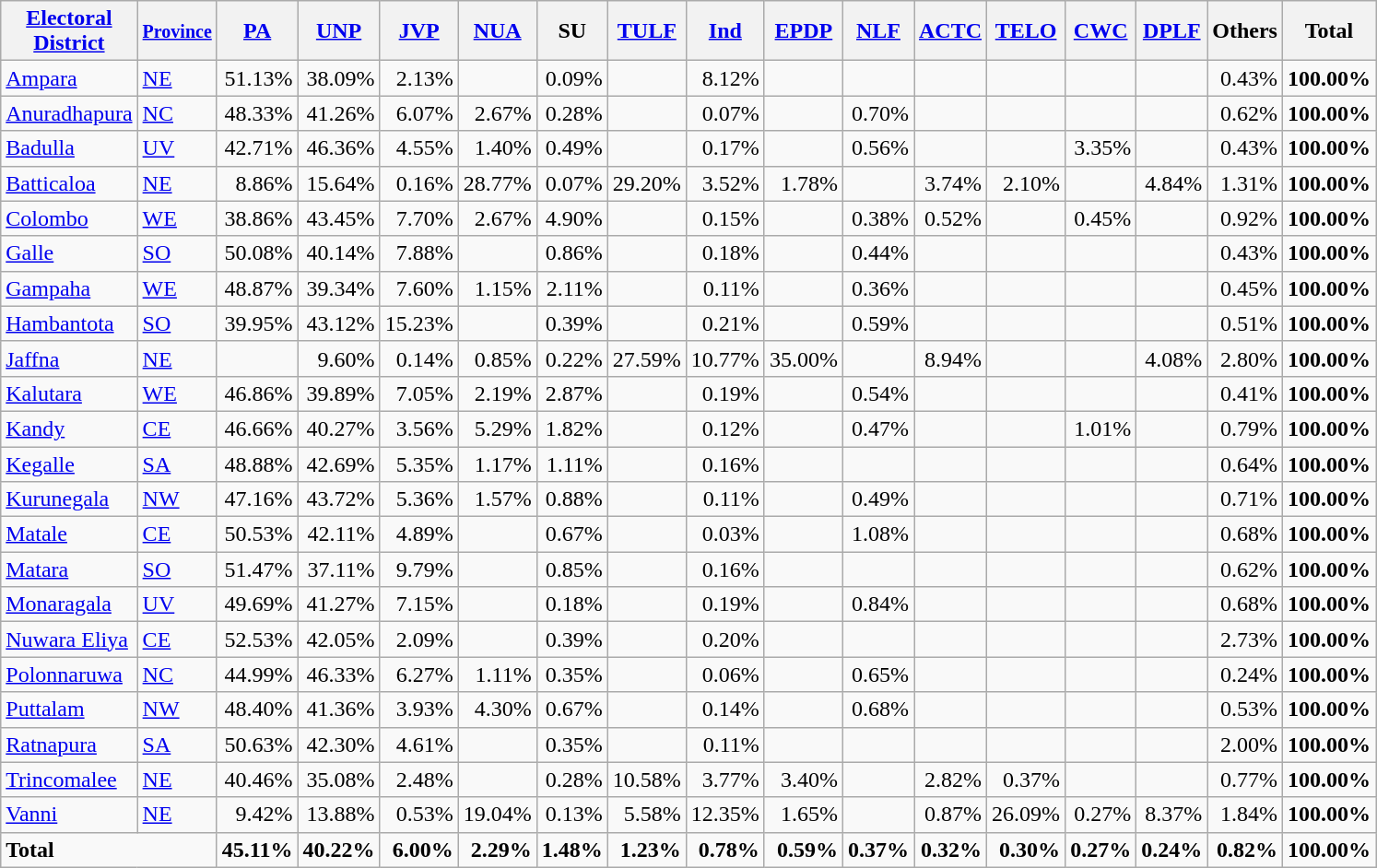<table class="wikitable sortable" border="1" style="text-align:right;">
<tr>
<th><a href='#'>Electoral<br>District</a></th>
<th><small><a href='#'>Province</a><br></small></th>
<th><a href='#'>PA</a><br></th>
<th><a href='#'>UNP</a><br></th>
<th><a href='#'>JVP</a><br></th>
<th><a href='#'>NUA</a><br></th>
<th>SU<br></th>
<th><a href='#'>TULF</a><br></th>
<th><a href='#'>Ind</a><br></th>
<th><a href='#'>EPDP</a><br></th>
<th><a href='#'>NLF</a><br></th>
<th><a href='#'>ACTC</a><br></th>
<th><a href='#'>TELO</a><br></th>
<th><a href='#'>CWC</a><br></th>
<th><a href='#'>DPLF</a><br></th>
<th>Others<br></th>
<th>Total<br></th>
</tr>
<tr>
<td align=left><a href='#'>Ampara</a></td>
<td align=left><a href='#'>NE</a></td>
<td>51.13%</td>
<td>38.09%</td>
<td>2.13%</td>
<td></td>
<td>0.09%</td>
<td></td>
<td>8.12%</td>
<td></td>
<td></td>
<td></td>
<td></td>
<td></td>
<td></td>
<td>0.43%</td>
<td><strong>100.00%</strong></td>
</tr>
<tr>
<td align=left><a href='#'>Anuradhapura</a></td>
<td align=left><a href='#'>NC</a></td>
<td>48.33%</td>
<td>41.26%</td>
<td>6.07%</td>
<td>2.67%</td>
<td>0.28%</td>
<td></td>
<td>0.07%</td>
<td></td>
<td>0.70%</td>
<td></td>
<td></td>
<td></td>
<td></td>
<td>0.62%</td>
<td><strong>100.00%</strong></td>
</tr>
<tr>
<td align=left><a href='#'>Badulla</a></td>
<td align=left><a href='#'>UV</a></td>
<td>42.71%</td>
<td>46.36%</td>
<td>4.55%</td>
<td>1.40%</td>
<td>0.49%</td>
<td></td>
<td>0.17%</td>
<td></td>
<td>0.56%</td>
<td></td>
<td></td>
<td>3.35%</td>
<td></td>
<td>0.43%</td>
<td><strong>100.00%</strong></td>
</tr>
<tr>
<td align=left><a href='#'>Batticaloa</a></td>
<td align=left><a href='#'>NE</a></td>
<td>8.86%</td>
<td>15.64%</td>
<td>0.16%</td>
<td>28.77%</td>
<td>0.07%</td>
<td>29.20%</td>
<td>3.52%</td>
<td>1.78%</td>
<td></td>
<td>3.74%</td>
<td>2.10%</td>
<td></td>
<td>4.84%</td>
<td>1.31%</td>
<td><strong>100.00%</strong></td>
</tr>
<tr>
<td align=left><a href='#'>Colombo</a></td>
<td align=left><a href='#'>WE</a></td>
<td>38.86%</td>
<td>43.45%</td>
<td>7.70%</td>
<td>2.67%</td>
<td>4.90%</td>
<td></td>
<td>0.15%</td>
<td></td>
<td>0.38%</td>
<td>0.52%</td>
<td></td>
<td>0.45%</td>
<td></td>
<td>0.92%</td>
<td><strong>100.00%</strong></td>
</tr>
<tr>
<td align=left><a href='#'>Galle</a></td>
<td align=left><a href='#'>SO</a></td>
<td>50.08%</td>
<td>40.14%</td>
<td>7.88%</td>
<td></td>
<td>0.86%</td>
<td></td>
<td>0.18%</td>
<td></td>
<td>0.44%</td>
<td></td>
<td></td>
<td></td>
<td></td>
<td>0.43%</td>
<td><strong>100.00%</strong></td>
</tr>
<tr>
<td align=left><a href='#'>Gampaha</a></td>
<td align=left><a href='#'>WE</a></td>
<td>48.87%</td>
<td>39.34%</td>
<td>7.60%</td>
<td>1.15%</td>
<td>2.11%</td>
<td></td>
<td>0.11%</td>
<td></td>
<td>0.36%</td>
<td></td>
<td></td>
<td></td>
<td></td>
<td>0.45%</td>
<td><strong>100.00%</strong></td>
</tr>
<tr>
<td align=left><a href='#'>Hambantota</a></td>
<td align=left><a href='#'>SO</a></td>
<td>39.95%</td>
<td>43.12%</td>
<td>15.23%</td>
<td></td>
<td>0.39%</td>
<td></td>
<td>0.21%</td>
<td></td>
<td>0.59%</td>
<td></td>
<td></td>
<td></td>
<td></td>
<td>0.51%</td>
<td><strong>100.00%</strong></td>
</tr>
<tr>
<td align=left><a href='#'>Jaffna</a></td>
<td align=left><a href='#'>NE</a></td>
<td></td>
<td>9.60%</td>
<td>0.14%</td>
<td>0.85%</td>
<td>0.22%</td>
<td>27.59%</td>
<td>10.77%</td>
<td>35.00%</td>
<td></td>
<td>8.94%</td>
<td></td>
<td></td>
<td>4.08%</td>
<td>2.80%</td>
<td><strong>100.00%</strong></td>
</tr>
<tr>
<td align=left><a href='#'>Kalutara</a></td>
<td align=left><a href='#'>WE</a></td>
<td>46.86%</td>
<td>39.89%</td>
<td>7.05%</td>
<td>2.19%</td>
<td>2.87%</td>
<td></td>
<td>0.19%</td>
<td></td>
<td>0.54%</td>
<td></td>
<td></td>
<td></td>
<td></td>
<td>0.41%</td>
<td><strong>100.00%</strong></td>
</tr>
<tr>
<td align=left><a href='#'>Kandy</a></td>
<td align=left><a href='#'>CE</a></td>
<td>46.66%</td>
<td>40.27%</td>
<td>3.56%</td>
<td>5.29%</td>
<td>1.82%</td>
<td></td>
<td>0.12%</td>
<td></td>
<td>0.47%</td>
<td></td>
<td></td>
<td>1.01%</td>
<td></td>
<td>0.79%</td>
<td><strong>100.00%</strong></td>
</tr>
<tr>
<td align=left><a href='#'>Kegalle</a></td>
<td align=left><a href='#'>SA</a></td>
<td>48.88%</td>
<td>42.69%</td>
<td>5.35%</td>
<td>1.17%</td>
<td>1.11%</td>
<td></td>
<td>0.16%</td>
<td></td>
<td></td>
<td></td>
<td></td>
<td></td>
<td></td>
<td>0.64%</td>
<td><strong>100.00%</strong></td>
</tr>
<tr>
<td align=left><a href='#'>Kurunegala</a></td>
<td align=left><a href='#'>NW</a></td>
<td>47.16%</td>
<td>43.72%</td>
<td>5.36%</td>
<td>1.57%</td>
<td>0.88%</td>
<td></td>
<td>0.11%</td>
<td></td>
<td>0.49%</td>
<td></td>
<td></td>
<td></td>
<td></td>
<td>0.71%</td>
<td><strong>100.00%</strong></td>
</tr>
<tr>
<td align=left><a href='#'>Matale</a></td>
<td align=left><a href='#'>CE</a></td>
<td>50.53%</td>
<td>42.11%</td>
<td>4.89%</td>
<td></td>
<td>0.67%</td>
<td></td>
<td>0.03%</td>
<td></td>
<td>1.08%</td>
<td></td>
<td></td>
<td></td>
<td></td>
<td>0.68%</td>
<td><strong>100.00%</strong></td>
</tr>
<tr>
<td align=left><a href='#'>Matara</a></td>
<td align=left><a href='#'>SO</a></td>
<td>51.47%</td>
<td>37.11%</td>
<td>9.79%</td>
<td></td>
<td>0.85%</td>
<td></td>
<td>0.16%</td>
<td></td>
<td></td>
<td></td>
<td></td>
<td></td>
<td></td>
<td>0.62%</td>
<td><strong>100.00%</strong></td>
</tr>
<tr>
<td align=left><a href='#'>Monaragala</a></td>
<td align=left><a href='#'>UV</a></td>
<td>49.69%</td>
<td>41.27%</td>
<td>7.15%</td>
<td></td>
<td>0.18%</td>
<td></td>
<td>0.19%</td>
<td></td>
<td>0.84%</td>
<td></td>
<td></td>
<td></td>
<td></td>
<td>0.68%</td>
<td><strong>100.00%</strong></td>
</tr>
<tr>
<td align=left><a href='#'>Nuwara Eliya</a></td>
<td align=left><a href='#'>CE</a></td>
<td>52.53%</td>
<td>42.05%</td>
<td>2.09%</td>
<td></td>
<td>0.39%</td>
<td></td>
<td>0.20%</td>
<td></td>
<td></td>
<td></td>
<td></td>
<td></td>
<td></td>
<td>2.73%</td>
<td><strong>100.00%</strong></td>
</tr>
<tr>
<td align=left><a href='#'>Polonnaruwa</a></td>
<td align=left><a href='#'>NC</a></td>
<td>44.99%</td>
<td>46.33%</td>
<td>6.27%</td>
<td>1.11%</td>
<td>0.35%</td>
<td></td>
<td>0.06%</td>
<td></td>
<td>0.65%</td>
<td></td>
<td></td>
<td></td>
<td></td>
<td>0.24%</td>
<td><strong>100.00%</strong></td>
</tr>
<tr>
<td align=left><a href='#'>Puttalam</a></td>
<td align=left><a href='#'>NW</a></td>
<td>48.40%</td>
<td>41.36%</td>
<td>3.93%</td>
<td>4.30%</td>
<td>0.67%</td>
<td></td>
<td>0.14%</td>
<td></td>
<td>0.68%</td>
<td></td>
<td></td>
<td></td>
<td></td>
<td>0.53%</td>
<td><strong>100.00%</strong></td>
</tr>
<tr>
<td align=left><a href='#'>Ratnapura</a></td>
<td align=left><a href='#'>SA</a></td>
<td>50.63%</td>
<td>42.30%</td>
<td>4.61%</td>
<td></td>
<td>0.35%</td>
<td></td>
<td>0.11%</td>
<td></td>
<td></td>
<td></td>
<td></td>
<td></td>
<td></td>
<td>2.00%</td>
<td><strong>100.00%</strong></td>
</tr>
<tr>
<td align=left><a href='#'>Trincomalee</a></td>
<td align=left><a href='#'>NE</a></td>
<td>40.46%</td>
<td>35.08%</td>
<td>2.48%</td>
<td></td>
<td>0.28%</td>
<td>10.58%</td>
<td>3.77%</td>
<td>3.40%</td>
<td></td>
<td>2.82%</td>
<td>0.37%</td>
<td></td>
<td></td>
<td>0.77%</td>
<td><strong>100.00%</strong></td>
</tr>
<tr>
<td align=left><a href='#'>Vanni</a></td>
<td align=left><a href='#'>NE</a></td>
<td>9.42%</td>
<td>13.88%</td>
<td>0.53%</td>
<td>19.04%</td>
<td>0.13%</td>
<td>5.58%</td>
<td>12.35%</td>
<td>1.65%</td>
<td></td>
<td>0.87%</td>
<td>26.09%</td>
<td>0.27%</td>
<td>8.37%</td>
<td>1.84%</td>
<td><strong>100.00%</strong></td>
</tr>
<tr class="sortbottom">
<td align=left colspan=2><strong>Total</strong></td>
<td><strong>45.11%</strong></td>
<td><strong>40.22%</strong></td>
<td><strong>6.00%</strong></td>
<td><strong>2.29%</strong></td>
<td><strong>1.48%</strong></td>
<td><strong>1.23%</strong></td>
<td><strong>0.78%</strong></td>
<td><strong>0.59%</strong></td>
<td><strong>0.37%</strong></td>
<td><strong>0.32%</strong></td>
<td><strong>0.30%</strong></td>
<td><strong>0.27%</strong></td>
<td><strong>0.24%</strong></td>
<td><strong>0.82%</strong></td>
<td><strong>100.00%</strong></td>
</tr>
</table>
